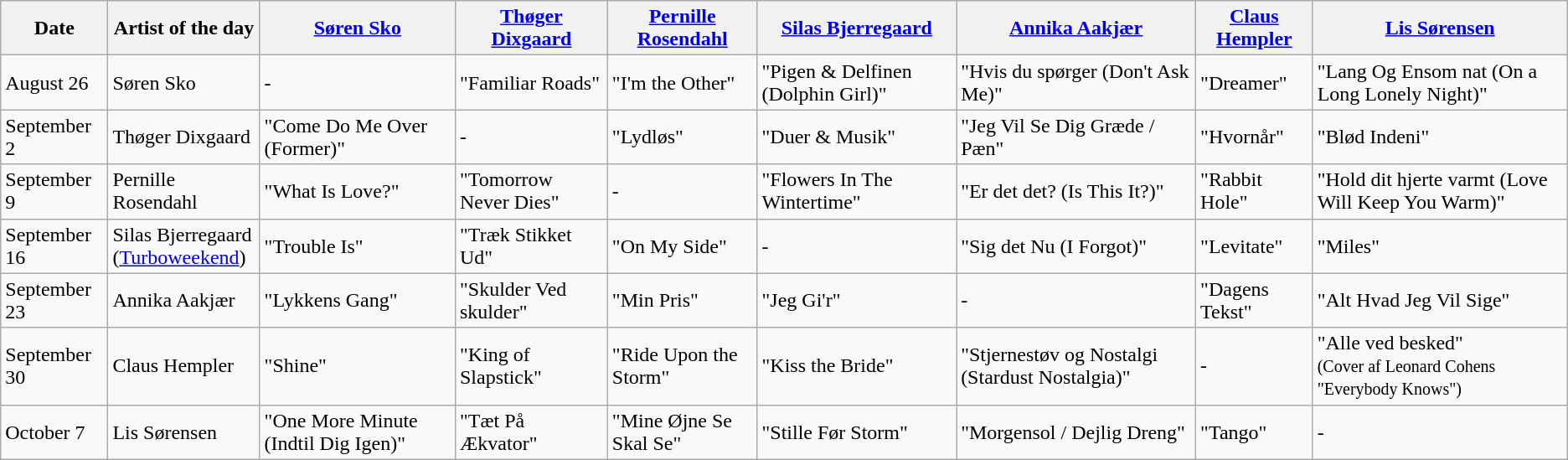<table class="wikitable">
<tr>
<th>Date</th>
<th>Artist of the day</th>
<th><a href='#'>Søren Sko</a></th>
<th><a href='#'>Thøger Dixgaard</a></th>
<th><a href='#'>Pernille Rosendahl</a></th>
<th><a href='#'>Silas Bjerregaard</a></th>
<th><a href='#'>Annika Aakjær</a></th>
<th><a href='#'>Claus Hempler</a></th>
<th><a href='#'>Lis Sørensen</a></th>
</tr>
<tr>
<td>August 26</td>
<td>Søren Sko</td>
<td>-</td>
<td>"Familiar Roads"</td>
<td>"I'm the Other"</td>
<td>"Pigen & Delfinen (Dolphin Girl)"</td>
<td>"Hvis du spørger (Don't Ask Me)"</td>
<td>"Dreamer"</td>
<td>"Lang Og Ensom nat (On a Long Lonely Night)"</td>
</tr>
<tr>
<td>September 2</td>
<td>Thøger Dixgaard</td>
<td>"Come Do Me Over (Former)"</td>
<td>-</td>
<td>"Lydløs"</td>
<td>"Duer & Musik"</td>
<td>"Jeg Vil Se Dig Græde / Pæn"</td>
<td>"Hvornår"</td>
<td>"Blød Indeni"</td>
</tr>
<tr>
<td>September 9</td>
<td>Pernille Rosendahl</td>
<td>"What Is Love?"</td>
<td>"Tomorrow Never Dies"</td>
<td>-</td>
<td>"Flowers In The Wintertime"</td>
<td>"Er det det? (Is This It?)"</td>
<td>"Rabbit Hole"</td>
<td>"Hold dit hjerte varmt (Love Will Keep You Warm)"</td>
</tr>
<tr>
<td>September 16</td>
<td>Silas Bjerregaard<br>(<a href='#'>Turboweekend</a>)</td>
<td>"Trouble Is"</td>
<td>"Træk Stikket Ud"</td>
<td>"On My Side"</td>
<td>-</td>
<td>"Sig det Nu (I Forgot)"</td>
<td>"Levitate"</td>
<td>"Miles"</td>
</tr>
<tr>
<td>September 23</td>
<td>Annika Aakjær</td>
<td>"Lykkens Gang"</td>
<td>"Skulder Ved skulder"</td>
<td>"Min Pris"</td>
<td>"Jeg Gi'r"</td>
<td>-</td>
<td>"Dagens Tekst"</td>
<td>"Alt Hvad Jeg Vil Sige"</td>
</tr>
<tr>
<td>September 30</td>
<td>Claus Hempler</td>
<td>"Shine"</td>
<td>"King of Slapstick"</td>
<td>"Ride Upon the Storm"</td>
<td>"Kiss the Bride"</td>
<td>"Stjernestøv og Nostalgi (Stardust Nostalgia)"</td>
<td>-</td>
<td>"Alle ved besked"<br><small>(Cover af Leonard Cohens "Everybody Knows")</small></td>
</tr>
<tr>
<td>October 7</td>
<td>Lis Sørensen</td>
<td>"One More Minute (Indtil Dig Igen)"</td>
<td>"Tæt På Ækvator"</td>
<td>"Mine Øjne Se Skal Se"</td>
<td>"Stille Før Storm"</td>
<td>"Morgensol / Dejlig Dreng"</td>
<td>"Tango"</td>
<td>-<br></td>
</tr>
</table>
